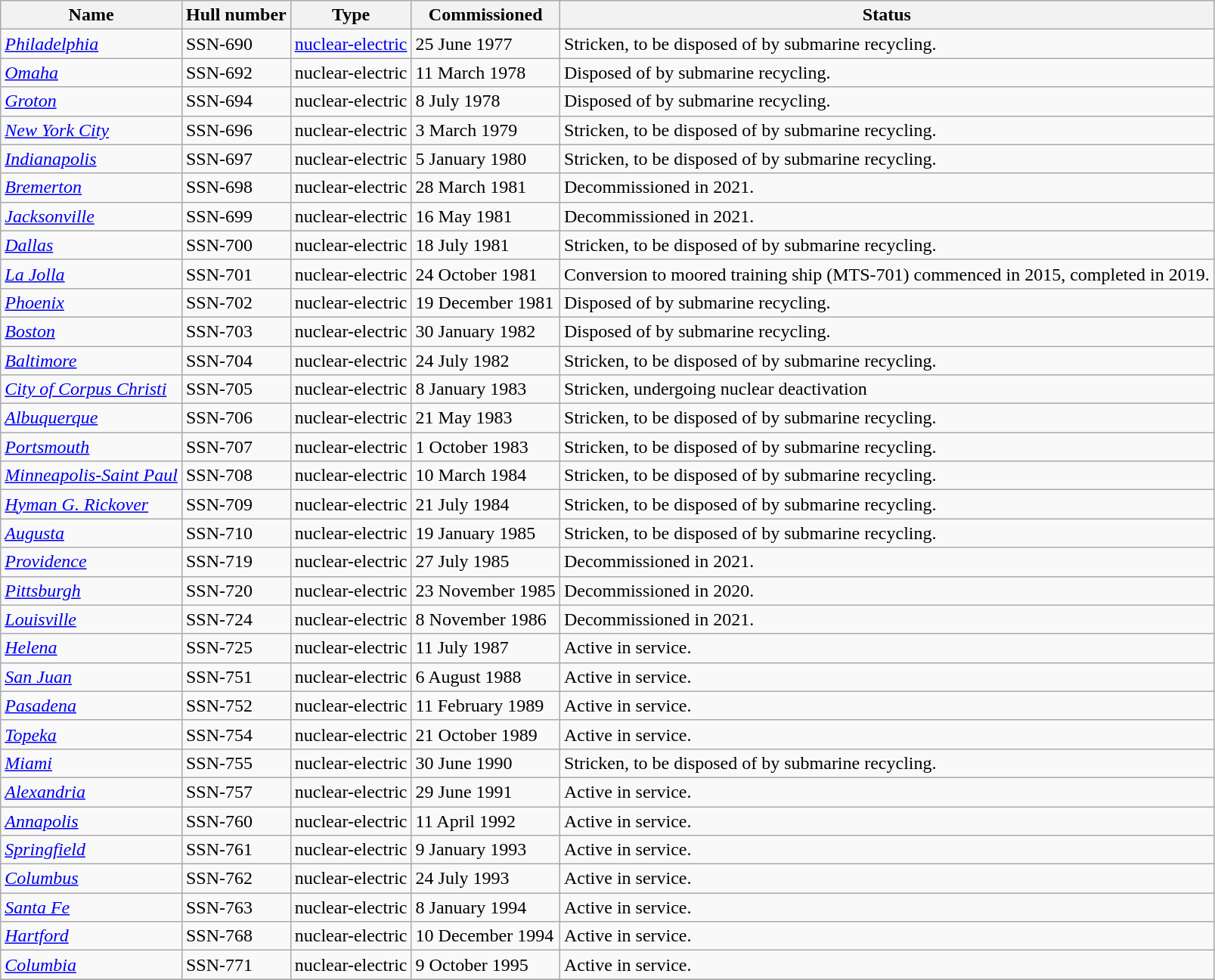<table class="wikitable">
<tr>
<th>Name</th>
<th>Hull number</th>
<th>Type</th>
<th>Commissioned</th>
<th>Status</th>
</tr>
<tr>
<td><em><a href='#'>Philadelphia</a></em></td>
<td>SSN-690</td>
<td><a href='#'>nuclear-electric</a></td>
<td>25 June 1977</td>
<td>Stricken, to be disposed of by submarine recycling.</td>
</tr>
<tr>
<td><em><a href='#'>Omaha</a></em></td>
<td>SSN-692</td>
<td>nuclear-electric</td>
<td>11 March 1978</td>
<td>Disposed of by submarine recycling.</td>
</tr>
<tr>
<td><em><a href='#'>Groton</a></em></td>
<td>SSN-694</td>
<td>nuclear-electric</td>
<td>8 July 1978</td>
<td>Disposed of by submarine recycling.</td>
</tr>
<tr>
<td><em><a href='#'>New York City</a></em></td>
<td>SSN-696</td>
<td>nuclear-electric</td>
<td>3 March 1979</td>
<td>Stricken, to be disposed of by submarine recycling.</td>
</tr>
<tr>
<td><em><a href='#'>Indianapolis</a></em></td>
<td>SSN-697</td>
<td>nuclear-electric</td>
<td>5 January 1980</td>
<td>Stricken, to be disposed of by submarine recycling.</td>
</tr>
<tr>
<td><em><a href='#'>Bremerton</a></em></td>
<td>SSN-698</td>
<td>nuclear-electric</td>
<td>28 March 1981</td>
<td>Decommissioned in 2021.</td>
</tr>
<tr>
<td><em><a href='#'>Jacksonville</a></em></td>
<td>SSN-699</td>
<td>nuclear-electric</td>
<td>16 May 1981</td>
<td>Decommissioned in 2021.</td>
</tr>
<tr>
<td><em><a href='#'>Dallas</a></em></td>
<td>SSN-700</td>
<td>nuclear-electric</td>
<td>18 July 1981</td>
<td>Stricken, to be disposed of by submarine recycling.</td>
</tr>
<tr>
<td><em><a href='#'>La Jolla</a></em></td>
<td>SSN-701</td>
<td>nuclear-electric</td>
<td>24 October 1981</td>
<td>Conversion to moored training ship (MTS-701) commenced in 2015, completed in 2019.</td>
</tr>
<tr>
<td><em><a href='#'>Phoenix</a></em></td>
<td>SSN-702</td>
<td>nuclear-electric</td>
<td>19 December 1981</td>
<td>Disposed of by submarine recycling.</td>
</tr>
<tr>
<td><em><a href='#'>Boston</a></em></td>
<td>SSN-703</td>
<td>nuclear-electric</td>
<td>30 January 1982</td>
<td>Disposed of by submarine recycling.</td>
</tr>
<tr>
<td><em><a href='#'>Baltimore</a></em></td>
<td>SSN-704</td>
<td>nuclear-electric</td>
<td>24 July 1982</td>
<td>Stricken, to be disposed of by submarine recycling.</td>
</tr>
<tr>
<td><em><a href='#'>City of Corpus Christi</a></em></td>
<td>SSN-705</td>
<td>nuclear-electric</td>
<td>8 January 1983</td>
<td>Stricken, undergoing nuclear deactivation</td>
</tr>
<tr>
<td><em><a href='#'>Albuquerque</a></em></td>
<td>SSN-706</td>
<td>nuclear-electric</td>
<td>21 May 1983</td>
<td>Stricken, to be disposed of by submarine recycling.</td>
</tr>
<tr>
<td><em><a href='#'>Portsmouth</a></em></td>
<td>SSN-707</td>
<td>nuclear-electric</td>
<td>1 October 1983</td>
<td>Stricken, to be disposed of by submarine recycling.</td>
</tr>
<tr>
<td><em><a href='#'>Minneapolis-Saint Paul</a></em></td>
<td>SSN-708</td>
<td>nuclear-electric</td>
<td>10 March 1984</td>
<td>Stricken, to be disposed of by submarine recycling.</td>
</tr>
<tr>
<td><em><a href='#'>Hyman G. Rickover</a></em></td>
<td>SSN-709</td>
<td>nuclear-electric</td>
<td>21 July 1984</td>
<td>Stricken, to be disposed of by submarine recycling.</td>
</tr>
<tr>
<td><em><a href='#'>Augusta</a></em></td>
<td>SSN-710</td>
<td>nuclear-electric</td>
<td>19 January 1985</td>
<td>Stricken, to be disposed of by submarine recycling.</td>
</tr>
<tr>
<td><em><a href='#'>Providence</a></em></td>
<td>SSN-719</td>
<td>nuclear-electric</td>
<td>27 July 1985</td>
<td>Decommissioned in 2021.</td>
</tr>
<tr>
<td><em><a href='#'>Pittsburgh</a></em></td>
<td>SSN-720</td>
<td>nuclear-electric</td>
<td>23 November 1985</td>
<td>Decommissioned in 2020.</td>
</tr>
<tr>
<td><em><a href='#'>Louisville</a></em></td>
<td>SSN-724</td>
<td>nuclear-electric</td>
<td>8 November 1986</td>
<td>Decommissioned in 2021.</td>
</tr>
<tr>
<td><em><a href='#'>Helena</a></em></td>
<td>SSN-725</td>
<td>nuclear-electric</td>
<td>11 July 1987</td>
<td>Active in service.</td>
</tr>
<tr>
<td><em><a href='#'>San Juan</a></em></td>
<td>SSN-751</td>
<td>nuclear-electric</td>
<td>6 August 1988</td>
<td>Active in service.</td>
</tr>
<tr>
<td><em><a href='#'>Pasadena</a></em></td>
<td>SSN-752</td>
<td>nuclear-electric</td>
<td>11 February 1989</td>
<td>Active in service.</td>
</tr>
<tr>
<td><em><a href='#'>Topeka</a></em></td>
<td>SSN-754</td>
<td>nuclear-electric</td>
<td>21 October 1989</td>
<td>Active in service.</td>
</tr>
<tr>
<td><em><a href='#'>Miami</a></em></td>
<td>SSN-755</td>
<td>nuclear-electric</td>
<td>30 June 1990</td>
<td>Stricken, to be disposed of by submarine recycling.</td>
</tr>
<tr>
<td><em><a href='#'>Alexandria</a></em></td>
<td>SSN-757</td>
<td>nuclear-electric</td>
<td>29 June 1991</td>
<td>Active in service.</td>
</tr>
<tr>
<td><em><a href='#'>Annapolis</a></em></td>
<td>SSN-760</td>
<td>nuclear-electric</td>
<td>11 April 1992</td>
<td>Active in service.</td>
</tr>
<tr>
<td><em><a href='#'>Springfield</a></em></td>
<td>SSN-761</td>
<td>nuclear-electric</td>
<td>9 January 1993</td>
<td>Active in service.</td>
</tr>
<tr>
<td><em><a href='#'>Columbus</a></em></td>
<td>SSN-762</td>
<td>nuclear-electric</td>
<td>24 July 1993</td>
<td>Active in service.</td>
</tr>
<tr>
<td><em><a href='#'>Santa Fe</a></em></td>
<td>SSN-763</td>
<td>nuclear-electric</td>
<td>8 January 1994</td>
<td>Active in service.</td>
</tr>
<tr>
<td><em><a href='#'>Hartford</a></em></td>
<td>SSN-768</td>
<td>nuclear-electric</td>
<td>10 December 1994</td>
<td>Active in service.</td>
</tr>
<tr>
<td><em><a href='#'>Columbia</a></em></td>
<td>SSN-771</td>
<td>nuclear-electric</td>
<td>9 October 1995</td>
<td>Active in service.</td>
</tr>
<tr>
</tr>
</table>
